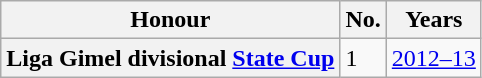<table class="wikitable plainrowheaders">
<tr>
<th scope=col>Honour</th>
<th scope=col>No.</th>
<th scope=col>Years</th>
</tr>
<tr>
<th scope=row>Liga Gimel divisional <a href='#'>State Cup</a></th>
<td>1</td>
<td><a href='#'>2012–13</a></td>
</tr>
</table>
